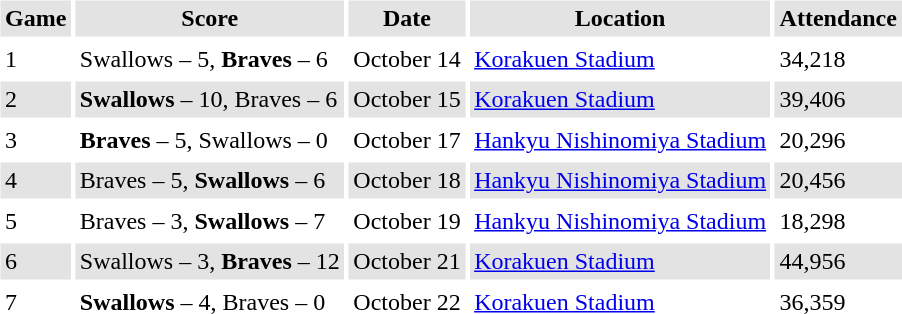<table border="0" cellspacing="3" cellpadding="3">
<tr style="background: #e3e3e3;">
<th>Game</th>
<th>Score</th>
<th>Date</th>
<th>Location</th>
<th>Attendance</th>
</tr>
<tr>
<td>1</td>
<td>Swallows – 5, <strong>Braves</strong> – 6</td>
<td>October 14</td>
<td><a href='#'>Korakuen Stadium</a></td>
<td>34,218</td>
</tr>
<tr style="background: #e3e3e3;">
<td>2</td>
<td><strong>Swallows</strong> – 10, Braves – 6</td>
<td>October 15</td>
<td><a href='#'>Korakuen Stadium</a></td>
<td>39,406</td>
</tr>
<tr>
<td>3</td>
<td><strong>Braves</strong> – 5, Swallows – 0</td>
<td>October 17</td>
<td><a href='#'>Hankyu Nishinomiya Stadium</a></td>
<td>20,296</td>
</tr>
<tr style="background: #e3e3e3;">
<td>4</td>
<td>Braves – 5, <strong>Swallows</strong> – 6</td>
<td>October 18</td>
<td><a href='#'>Hankyu Nishinomiya Stadium</a></td>
<td>20,456</td>
</tr>
<tr>
<td>5</td>
<td>Braves – 3, <strong>Swallows</strong> – 7</td>
<td>October 19</td>
<td><a href='#'>Hankyu Nishinomiya Stadium</a></td>
<td>18,298</td>
</tr>
<tr style="background: #e3e3e3;">
<td>6</td>
<td>Swallows – 3, <strong>Braves</strong> – 12</td>
<td>October 21</td>
<td><a href='#'>Korakuen Stadium</a></td>
<td>44,956</td>
</tr>
<tr>
<td>7</td>
<td><strong>Swallows</strong> – 4, Braves – 0</td>
<td>October 22</td>
<td><a href='#'>Korakuen Stadium</a></td>
<td>36,359</td>
</tr>
</table>
